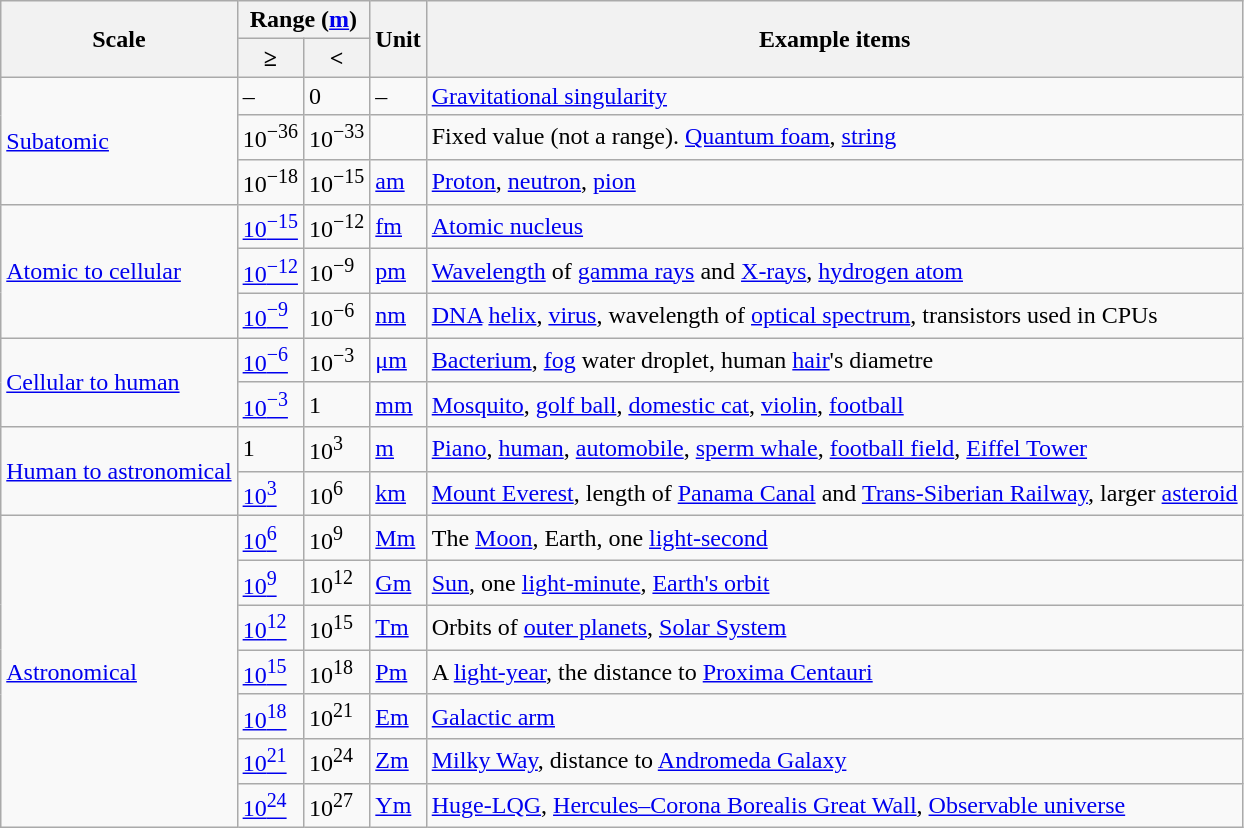<table class="wikitable"px">
<tr>
<th rowspan=2>Scale</th>
<th colspan=2>Range (<a href='#'>m</a>)</th>
<th rowspan=2>Unit</th>
<th rowspan=2>Example items</th>
</tr>
<tr>
<th>≥</th>
<th><</th>
</tr>
<tr>
<td rowspan="3"><a href='#'>Subatomic</a></td>
<td>–</td>
<td>0</td>
<td>–</td>
<td><a href='#'>Gravitational singularity</a></td>
</tr>
<tr>
<td>10<sup>−36</sup></td>
<td>10<sup>−33</sup></td>
<td></td>
<td>Fixed value (not a range). <a href='#'>Quantum foam</a>, <a href='#'>string</a></td>
</tr>
<tr>
<td>10<sup>−18</sup></td>
<td>10<sup>−15</sup></td>
<td><a href='#'>am</a></td>
<td><a href='#'>Proton</a>, <a href='#'>neutron</a>, <a href='#'>pion</a></td>
</tr>
<tr>
<td rowspan=3><a href='#'>Atomic to cellular</a></td>
<td><a href='#'>10<sup>−15</sup></a></td>
<td>10<sup>−12</sup></td>
<td><a href='#'>fm</a></td>
<td><a href='#'>Atomic nucleus</a></td>
</tr>
<tr>
<td><a href='#'>10<sup>−12</sup></a></td>
<td>10<sup>−9</sup></td>
<td><a href='#'>pm</a></td>
<td><a href='#'>Wavelength</a> of <a href='#'>gamma rays</a> and <a href='#'>X-rays</a>, <a href='#'>hydrogen atom</a></td>
</tr>
<tr>
<td><a href='#'>10<sup>−9</sup></a></td>
<td>10<sup>−6</sup></td>
<td><a href='#'>nm</a></td>
<td><a href='#'>DNA</a> <a href='#'>helix</a>, <a href='#'>virus</a>, wavelength of <a href='#'>optical spectrum</a>, transistors used in CPUs</td>
</tr>
<tr>
<td rowspan=2><a href='#'>Cellular to human</a></td>
<td><a href='#'>10<sup>−6</sup></a></td>
<td>10<sup>−3</sup></td>
<td><a href='#'>μm</a></td>
<td><a href='#'>Bacterium</a>, <a href='#'>fog</a> water droplet, human <a href='#'>hair</a>'s diametre</td>
</tr>
<tr>
<td><a href='#'>10<sup>−3</sup></a></td>
<td>1</td>
<td><a href='#'>mm</a></td>
<td><a href='#'>Mosquito</a>, <a href='#'>golf ball</a>, <a href='#'>domestic cat</a>, <a href='#'>violin</a>, <a href='#'>football</a></td>
</tr>
<tr>
<td rowspan=2><a href='#'>Human to astronomical</a></td>
<td>1</td>
<td>10<sup>3</sup></td>
<td><a href='#'>m</a></td>
<td><a href='#'>Piano</a>, <a href='#'>human</a>, <a href='#'>automobile</a>, <a href='#'>sperm whale</a>, <a href='#'>football field</a>, <a href='#'>Eiffel Tower</a></td>
</tr>
<tr>
<td><a href='#'>10<sup>3</sup></a></td>
<td>10<sup>6</sup></td>
<td><a href='#'>km</a></td>
<td><a href='#'>Mount Everest</a>, length of <a href='#'>Panama Canal</a> and <a href='#'>Trans-Siberian Railway</a>, larger <a href='#'>asteroid</a></td>
</tr>
<tr>
<td rowspan=7><a href='#'>Astronomical</a></td>
<td><a href='#'>10<sup>6</sup></a></td>
<td>10<sup>9</sup></td>
<td><a href='#'>Mm</a></td>
<td>The <a href='#'>Moon</a>, Earth, one <a href='#'>light-second</a></td>
</tr>
<tr>
<td><a href='#'>10<sup>9</sup></a></td>
<td>10<sup>12</sup></td>
<td><a href='#'>Gm</a></td>
<td><a href='#'>Sun</a>, one <a href='#'>light-minute</a>, <a href='#'>Earth's orbit</a></td>
</tr>
<tr>
<td><a href='#'>10<sup>12</sup></a></td>
<td>10<sup>15</sup></td>
<td><a href='#'>Tm</a></td>
<td>Orbits of <a href='#'>outer planets</a>, <a href='#'>Solar System</a></td>
</tr>
<tr>
<td><a href='#'>10<sup>15</sup></a></td>
<td>10<sup>18</sup></td>
<td><a href='#'>Pm</a></td>
<td>A <a href='#'>light-year</a>, the distance to <a href='#'>Proxima Centauri</a></td>
</tr>
<tr>
<td><a href='#'>10<sup>18</sup></a></td>
<td>10<sup>21</sup></td>
<td><a href='#'>Em</a></td>
<td><a href='#'>Galactic arm</a></td>
</tr>
<tr>
<td><a href='#'>10<sup>21</sup></a></td>
<td>10<sup>24</sup></td>
<td><a href='#'>Zm</a></td>
<td><a href='#'>Milky Way</a>, distance to <a href='#'>Andromeda Galaxy</a></td>
</tr>
<tr>
<td><a href='#'>10<sup>24</sup></a></td>
<td>10<sup>27</sup></td>
<td><a href='#'>Ym</a></td>
<td><a href='#'>Huge-LQG</a>, <a href='#'>Hercules–Corona Borealis Great Wall</a>, <a href='#'>Observable universe</a></td>
</tr>
</table>
